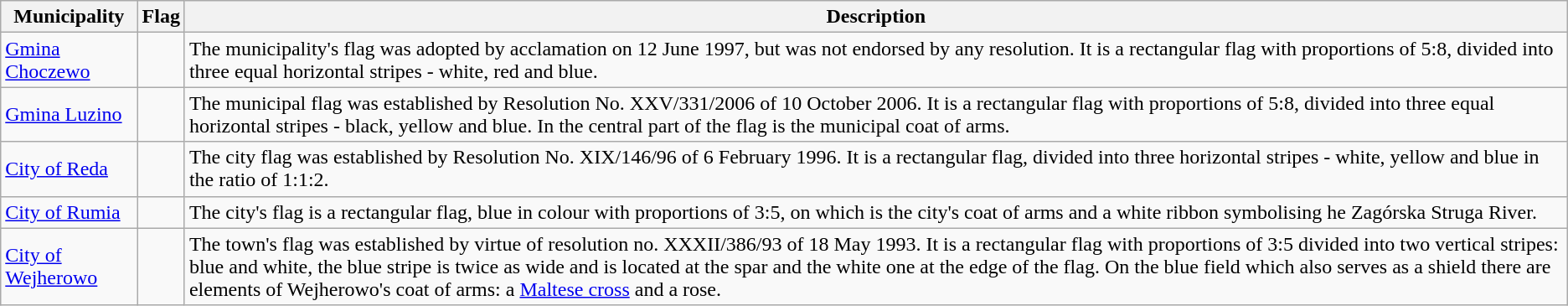<table class="wikitable">
<tr>
<th>Municipality</th>
<th>Flag</th>
<th>Description</th>
</tr>
<tr>
<td><a href='#'>Gmina Choczewo</a></td>
<td></td>
<td>The municipality's flag was adopted by acclamation on 12 June 1997, but was not endorsed by any resolution. It is a rectangular flag with proportions of 5:8, divided into three equal horizontal stripes - white, red and blue.</td>
</tr>
<tr>
<td><a href='#'>Gmina Luzino</a></td>
<td></td>
<td>The municipal flag was established by Resolution No. XXV/331/2006 of 10 October 2006. It is a rectangular flag with proportions of 5:8, divided into three equal horizontal stripes - black, yellow and blue. In the central part of the flag is the municipal coat of arms.</td>
</tr>
<tr>
<td><a href='#'>City of Reda</a></td>
<td></td>
<td>The city flag was established by Resolution No. XIX/146/96 of 6 February 1996. It is a rectangular flag, divided into three horizontal stripes - white, yellow and blue in the ratio of 1:1:2.</td>
</tr>
<tr>
<td><a href='#'>City of Rumia</a></td>
<td></td>
<td>The city's flag is a rectangular flag, blue in colour with proportions of 3:5, on which is the city's coat of arms and a white ribbon symbolising he Zagórska Struga River.</td>
</tr>
<tr>
<td><a href='#'>City of Wejherowo</a></td>
<td></td>
<td>The town's flag was established by virtue of resolution no. XXXII/386/93 of 18 May 1993. It is a rectangular flag with proportions of 3:5 divided into two vertical stripes: blue and white, the blue stripe is twice as wide and is located at the spar and the white one at the edge of the flag. On the blue field which also serves as a shield there are elements of Wejherowo's coat of arms: a <a href='#'>Maltese cross</a> and a rose.</td>
</tr>
</table>
